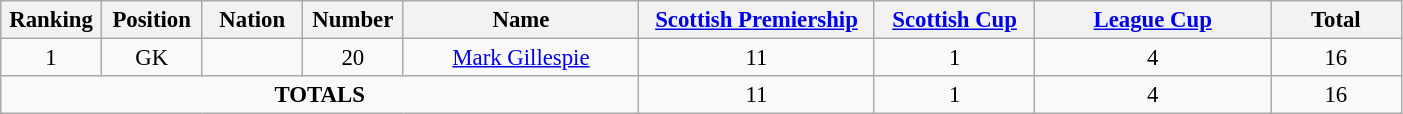<table class="wikitable" style="font-size: 95%; text-align: center;">
<tr>
<th width=60>Ranking</th>
<th width=60>Position</th>
<th width=60>Nation</th>
<th width=60>Number</th>
<th width=150>Name</th>
<th width=150><a href='#'>Scottish Premiership</a></th>
<th width=100><a href='#'>Scottish Cup</a></th>
<th width=150><a href='#'>League Cup</a></th>
<th width=80>Total</th>
</tr>
<tr>
<td>1</td>
<td>GK</td>
<td></td>
<td>20</td>
<td><a href='#'>Mark Gillespie</a></td>
<td>11</td>
<td>1</td>
<td>4</td>
<td>16</td>
</tr>
<tr>
<td colspan="5"><strong>TOTALS</strong></td>
<td>11</td>
<td>1</td>
<td>4</td>
<td>16</td>
</tr>
</table>
